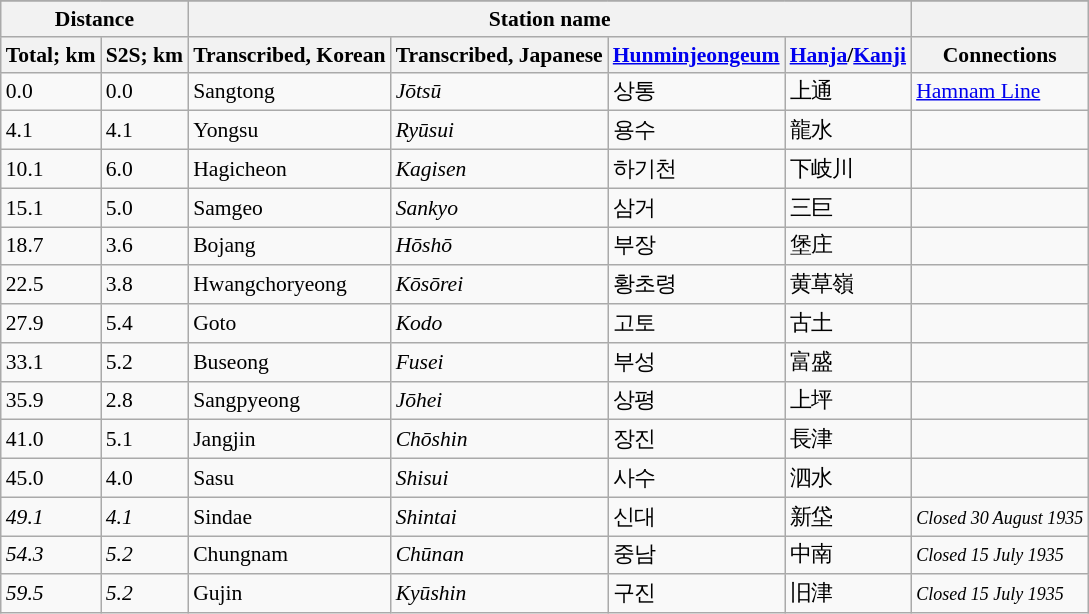<table class="wikitable" style="font-size:90%;">
<tr>
</tr>
<tr>
<th colspan="2">Distance</th>
<th colspan="4">Station name</th>
<th colspan="3"></th>
</tr>
<tr>
<th>Total; km</th>
<th>S2S; km</th>
<th>Transcribed, Korean</th>
<th>Transcribed, Japanese</th>
<th><a href='#'>Hunminjeongeum</a></th>
<th><a href='#'>Hanja</a>/<a href='#'>Kanji</a></th>
<th>Connections</th>
</tr>
<tr>
<td>0.0</td>
<td>0.0</td>
<td>Sangtong</td>
<td><em>Jōtsū</em></td>
<td>상통</td>
<td>上通</td>
<td><a href='#'>Hamnam Line</a></td>
</tr>
<tr>
<td>4.1</td>
<td>4.1</td>
<td>Yongsu</td>
<td><em>Ryūsui</em></td>
<td>용수</td>
<td>龍水</td>
<td></td>
</tr>
<tr>
<td>10.1</td>
<td>6.0</td>
<td>Hagicheon</td>
<td><em>Kagisen</em></td>
<td>하기천</td>
<td>下岐川</td>
<td></td>
</tr>
<tr>
<td>15.1</td>
<td>5.0</td>
<td>Samgeo</td>
<td><em>Sankyo</em></td>
<td>삼거</td>
<td>三巨</td>
<td></td>
</tr>
<tr>
<td>18.7</td>
<td>3.6</td>
<td>Bojang</td>
<td><em>Hōshō</em></td>
<td>부장</td>
<td>堡庄</td>
<td></td>
</tr>
<tr>
<td>22.5</td>
<td>3.8</td>
<td>Hwangchoryeong</td>
<td><em>Kōsōrei</em></td>
<td>황초령</td>
<td>黄草嶺</td>
<td></td>
</tr>
<tr>
<td>27.9</td>
<td>5.4</td>
<td>Goto</td>
<td><em>Kodo</em></td>
<td>고토</td>
<td>古土</td>
<td></td>
</tr>
<tr>
<td>33.1</td>
<td>5.2</td>
<td>Buseong</td>
<td><em>Fusei</em></td>
<td>부성</td>
<td>富盛</td>
<td></td>
</tr>
<tr>
<td>35.9</td>
<td>2.8</td>
<td>Sangpyeong</td>
<td><em>Jōhei</em></td>
<td>상평</td>
<td>上坪</td>
<td></td>
</tr>
<tr>
<td>41.0</td>
<td>5.1</td>
<td>Jangjin</td>
<td><em>Chōshin</em></td>
<td>장진</td>
<td>長津</td>
<td></td>
</tr>
<tr>
<td>45.0</td>
<td>4.0</td>
<td>Sasu</td>
<td><em>Shisui</em></td>
<td>사수</td>
<td>泗水</td>
<td></td>
</tr>
<tr>
<td><em>49.1</em></td>
<td><em>4.1</em></td>
<td>Sindae</td>
<td><em>Shintai</em></td>
<td>신대</td>
<td>新垈</td>
<td><small><em>Closed 30 August 1935</em></small></td>
</tr>
<tr>
<td><em>54.3</em></td>
<td><em>5.2</em></td>
<td>Chungnam</td>
<td><em>Chūnan</em></td>
<td>중남</td>
<td>中南</td>
<td><small><em>Closed 15 July 1935</em></small></td>
</tr>
<tr>
<td><em>59.5</em></td>
<td><em>5.2</em></td>
<td>Gujin</td>
<td><em>Kyūshin</em></td>
<td>구진</td>
<td>旧津</td>
<td><small><em>Closed 15 July 1935</em></small></td>
</tr>
</table>
